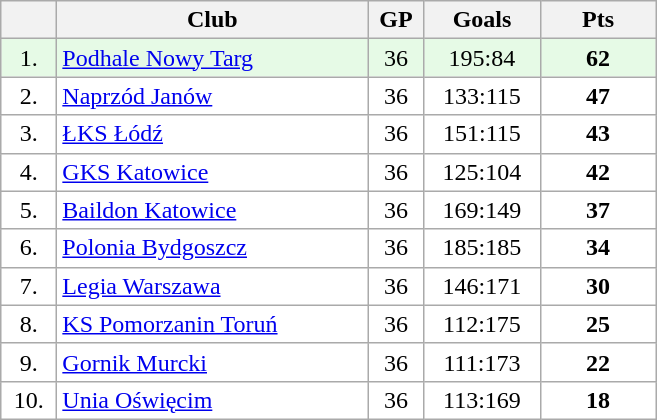<table class="wikitable">
<tr>
<th width="30"></th>
<th width="200">Club</th>
<th width="30">GP</th>
<th width="70">Goals</th>
<th width="70">Pts</th>
</tr>
<tr bgcolor="#e6fae6" align="center">
<td>1.</td>
<td align="left"><a href='#'>Podhale Nowy Targ</a></td>
<td>36</td>
<td>195:84</td>
<td><strong>62</strong></td>
</tr>
<tr bgcolor="#FFFFFF" align="center">
<td>2.</td>
<td align="left"><a href='#'>Naprzód Janów</a></td>
<td>36</td>
<td>133:115</td>
<td><strong>47</strong></td>
</tr>
<tr bgcolor="#FFFFFF" align="center">
<td>3.</td>
<td align="left"><a href='#'>ŁKS Łódź</a></td>
<td>36</td>
<td>151:115</td>
<td><strong>43</strong></td>
</tr>
<tr bgcolor="#FFFFFF" align="center">
<td>4.</td>
<td align="left"><a href='#'>GKS Katowice</a></td>
<td>36</td>
<td>125:104</td>
<td><strong>42</strong></td>
</tr>
<tr bgcolor="#FFFFFF" align="center">
<td>5.</td>
<td align="left"><a href='#'>Baildon Katowice</a></td>
<td>36</td>
<td>169:149</td>
<td><strong>37</strong></td>
</tr>
<tr bgcolor="#FFFFFF" align="center">
<td>6.</td>
<td align="left"><a href='#'>Polonia Bydgoszcz</a></td>
<td>36</td>
<td>185:185</td>
<td><strong>34</strong></td>
</tr>
<tr bgcolor="#FFFFFF" align="center">
<td>7.</td>
<td align="left"><a href='#'>Legia Warszawa</a></td>
<td>36</td>
<td>146:171</td>
<td><strong>30</strong></td>
</tr>
<tr bgcolor="#FFFFFF" align="center">
<td>8.</td>
<td align="left"><a href='#'>KS Pomorzanin Toruń</a></td>
<td>36</td>
<td>112:175</td>
<td><strong>25</strong></td>
</tr>
<tr bgcolor="#FFFFFF" align="center">
<td>9.</td>
<td align="left"><a href='#'>Gornik Murcki</a></td>
<td>36</td>
<td>111:173</td>
<td><strong>22</strong></td>
</tr>
<tr bgcolor="#FFFFFF" align="center">
<td>10.</td>
<td align="left"><a href='#'>Unia Oświęcim</a></td>
<td>36</td>
<td>113:169</td>
<td><strong>18</strong></td>
</tr>
</table>
